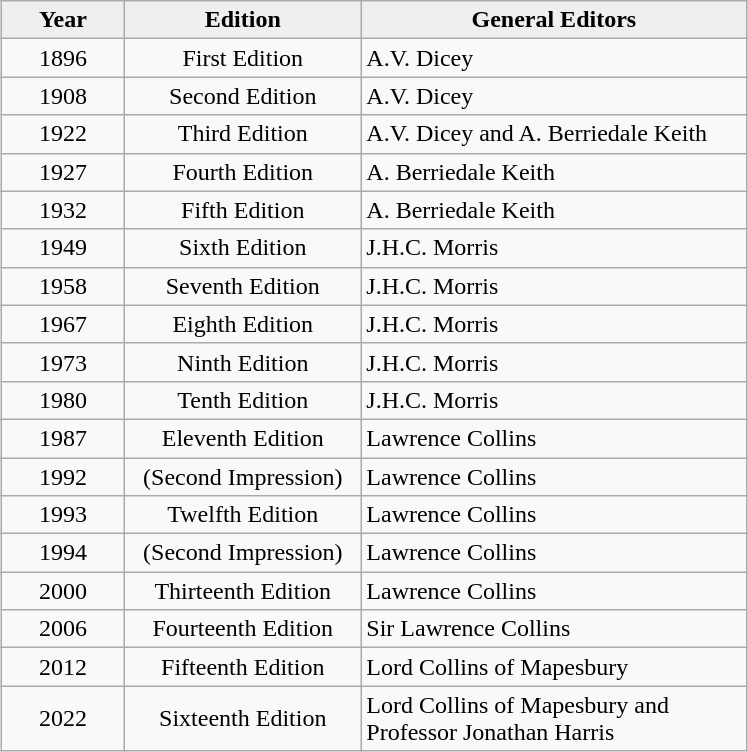<table class="wikitable" style="margin: 1em auto 1em auto">
<tr>
<td align="center" style="background: #efefef;" width="75"><strong>Year</strong></td>
<td align="center" style="background: #efefef;" width="150"><strong>Edition</strong></td>
<td align="center" style="background: #efefef;" width="250"><strong>General Editors</strong></td>
</tr>
<tr>
<td align="center">1896</td>
<td align="center">First Edition</td>
<td>A.V. Dicey</td>
</tr>
<tr>
<td align="center">1908</td>
<td align="center">Second Edition</td>
<td>A.V. Dicey</td>
</tr>
<tr>
<td align="center">1922</td>
<td align="center">Third Edition</td>
<td>A.V. Dicey and A. Berriedale Keith</td>
</tr>
<tr>
<td align="center">1927</td>
<td align="center">Fourth Edition</td>
<td>A. Berriedale Keith</td>
</tr>
<tr>
<td align="center">1932</td>
<td align="center">Fifth Edition</td>
<td>A. Berriedale Keith</td>
</tr>
<tr>
<td align="center">1949</td>
<td align="center">Sixth Edition</td>
<td>J.H.C. Morris</td>
</tr>
<tr>
<td align="center">1958</td>
<td align="center">Seventh Edition</td>
<td>J.H.C. Morris</td>
</tr>
<tr>
<td align="center">1967</td>
<td align="center">Eighth Edition</td>
<td>J.H.C. Morris</td>
</tr>
<tr>
<td align="center">1973</td>
<td align="center">Ninth Edition</td>
<td>J.H.C. Morris</td>
</tr>
<tr>
<td align="center">1980</td>
<td align="center">Tenth Edition</td>
<td>J.H.C. Morris</td>
</tr>
<tr>
<td align="center">1987</td>
<td align="center">Eleventh Edition</td>
<td>Lawrence Collins</td>
</tr>
<tr>
<td align="center">1992</td>
<td align="center">(Second Impression)</td>
<td>Lawrence Collins</td>
</tr>
<tr>
<td align="center">1993</td>
<td align="center">Twelfth Edition</td>
<td>Lawrence Collins</td>
</tr>
<tr>
<td align="center">1994</td>
<td align="center">(Second Impression)</td>
<td>Lawrence Collins</td>
</tr>
<tr>
<td align="center">2000</td>
<td align="center">Thirteenth Edition</td>
<td>Lawrence Collins</td>
</tr>
<tr>
<td align="center">2006</td>
<td align="center">Fourteenth Edition</td>
<td>Sir Lawrence Collins</td>
</tr>
<tr>
<td align="center">2012</td>
<td align="center">Fifteenth Edition</td>
<td>Lord Collins of Mapesbury</td>
</tr>
<tr>
<td align="center">2022</td>
<td align="center">Sixteenth Edition</td>
<td>Lord Collins of Mapesbury and Professor Jonathan Harris</td>
</tr>
</table>
